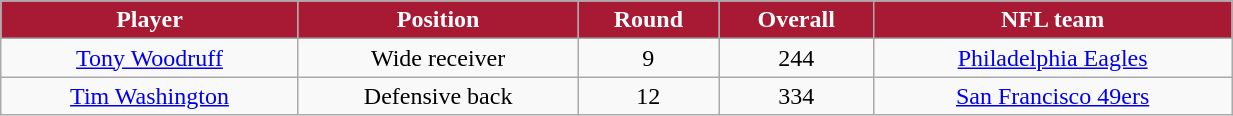<table class="wikitable" width="65%">
<tr align="center"  style="background:#A81933;color:#FFFFFF;">
<td><strong>Player</strong></td>
<td><strong>Position</strong></td>
<td><strong>Round</strong></td>
<td><strong>Overall</strong></td>
<td><strong>NFL team</strong></td>
</tr>
<tr align="center" bgcolor="">
<td><a href='#'>Tony Woodruff</a></td>
<td>Wide receiver</td>
<td>9</td>
<td>244</td>
<td><a href='#'>Philadelphia Eagles</a></td>
</tr>
<tr align="center" bgcolor="">
<td><a href='#'>Tim Washington</a></td>
<td>Defensive back</td>
<td>12</td>
<td>334</td>
<td><a href='#'>San Francisco 49ers</a></td>
</tr>
</table>
